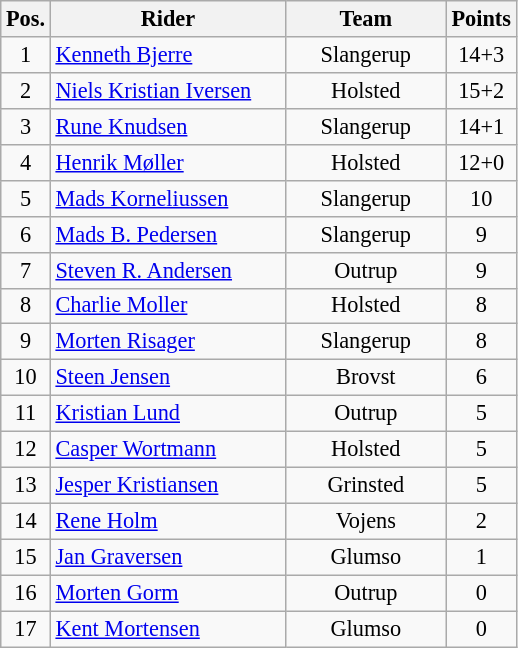<table class=wikitable style="font-size:93%;">
<tr>
<th width=25px>Pos.</th>
<th width=150px>Rider</th>
<th width=100px>Team</th>
<th width=40px>Points</th>
</tr>
<tr align=center>
<td>1</td>
<td align=left><a href='#'>Kenneth Bjerre</a></td>
<td>Slangerup</td>
<td>14+3</td>
</tr>
<tr align=center>
<td>2</td>
<td align=left><a href='#'>Niels Kristian Iversen</a></td>
<td>Holsted</td>
<td>15+2</td>
</tr>
<tr align=center>
<td>3</td>
<td align=left><a href='#'>Rune Knudsen</a></td>
<td>Slangerup</td>
<td>14+1</td>
</tr>
<tr align=center>
<td>4</td>
<td align=left><a href='#'>Henrik Møller</a></td>
<td>Holsted</td>
<td>12+0</td>
</tr>
<tr align=center>
<td>5</td>
<td align=left><a href='#'>Mads Korneliussen</a></td>
<td>Slangerup</td>
<td>10</td>
</tr>
<tr align=center>
<td>6</td>
<td align=left><a href='#'>Mads B. Pedersen</a></td>
<td>Slangerup</td>
<td>9</td>
</tr>
<tr align=center>
<td>7</td>
<td align=left><a href='#'>Steven R. Andersen</a></td>
<td>Outrup</td>
<td>9</td>
</tr>
<tr align=center>
<td>8</td>
<td align=left><a href='#'>Charlie Moller</a></td>
<td>Holsted</td>
<td>8</td>
</tr>
<tr align=center>
<td>9</td>
<td align=left><a href='#'>Morten Risager</a></td>
<td>Slangerup</td>
<td>8</td>
</tr>
<tr align=center>
<td>10</td>
<td align=left><a href='#'>Steen Jensen</a></td>
<td>Brovst</td>
<td>6</td>
</tr>
<tr align=center>
<td>11</td>
<td align=left><a href='#'>Kristian Lund</a></td>
<td>Outrup</td>
<td>5</td>
</tr>
<tr align=center>
<td>12</td>
<td align=left><a href='#'>Casper Wortmann</a></td>
<td>Holsted</td>
<td>5</td>
</tr>
<tr align=center>
<td>13</td>
<td align=left><a href='#'>Jesper Kristiansen</a></td>
<td>Grinsted</td>
<td>5</td>
</tr>
<tr align=center>
<td>14</td>
<td align=left><a href='#'>Rene Holm</a></td>
<td>Vojens</td>
<td>2</td>
</tr>
<tr align=center>
<td>15</td>
<td align=left><a href='#'>Jan Graversen</a></td>
<td>Glumso</td>
<td>1</td>
</tr>
<tr align=center>
<td>16</td>
<td align=left><a href='#'>Morten Gorm</a></td>
<td>Outrup</td>
<td>0</td>
</tr>
<tr align=center>
<td>17</td>
<td align=left><a href='#'>Kent Mortensen</a></td>
<td>Glumso</td>
<td>0</td>
</tr>
</table>
